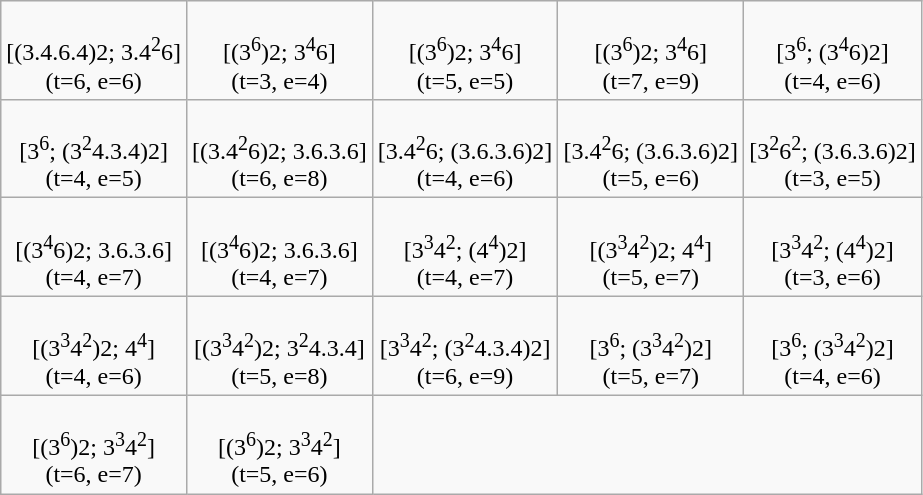<table class="wikitable" style="text-align:center;">
<tr valign=top>
<td><br>[(3.4.6.4)2; 3.4<sup>2</sup>6]<br>(t=6, e=6)</td>
<td><br>[(3<sup>6</sup>)2; 3<sup>4</sup>6]<br>(t=3, e=4)</td>
<td><br>[(3<sup>6</sup>)2; 3<sup>4</sup>6]<br>(t=5, e=5)</td>
<td><br>[(3<sup>6</sup>)2; 3<sup>4</sup>6]<br>(t=7, e=9)</td>
<td><br>[3<sup>6</sup>; (3<sup>4</sup>6)2]<br>(t=4, e=6)</td>
</tr>
<tr valign=top>
<td><br>[3<sup>6</sup>; (3<sup>2</sup>4.3.4)2]<br>(t=4, e=5)</td>
<td><br>[(3.4<sup>2</sup>6)2; 3.6.3.6]<br>(t=6, e=8)</td>
<td><br>[3.4<sup>2</sup>6; (3.6.3.6)2]<br>(t=4, e=6)</td>
<td><br>[3.4<sup>2</sup>6; (3.6.3.6)2]<br>(t=5, e=6)</td>
<td><br>[3<sup>2</sup>6<sup>2</sup>; (3.6.3.6)2]<br>(t=3, e=5)</td>
</tr>
<tr valign=top>
<td><br>[(3<sup>4</sup>6)2; 3.6.3.6]<br>(t=4, e=7)</td>
<td><br>[(3<sup>4</sup>6)2; 3.6.3.6]<br>(t=4, e=7)</td>
<td><br>[3<sup>3</sup>4<sup>2</sup>; (4<sup>4</sup>)2]<br>(t=4, e=7)</td>
<td><br>[(3<sup>3</sup>4<sup>2</sup>)2; 4<sup>4</sup>]<br>(t=5, e=7)</td>
<td><br>[3<sup>3</sup>4<sup>2</sup>; (4<sup>4</sup>)2]<br>(t=3, e=6)</td>
</tr>
<tr valign=top>
<td><br>[(3<sup>3</sup>4<sup>2</sup>)2; 4<sup>4</sup>]<br>(t=4, e=6)</td>
<td><br>[(3<sup>3</sup>4<sup>2</sup>)2; 3<sup>2</sup>4.3.4]<br>(t=5, e=8)</td>
<td><br>[3<sup>3</sup>4<sup>2</sup>; (3<sup>2</sup>4.3.4)2]<br>(t=6, e=9)</td>
<td><br>[3<sup>6</sup>; (3<sup>3</sup>4<sup>2</sup>)2]<br>(t=5, e=7)</td>
<td><br>[3<sup>6</sup>; (3<sup>3</sup>4<sup>2</sup>)2]<br>(t=4, e=6)</td>
</tr>
<tr valign=top>
<td><br>[(3<sup>6</sup>)2; 3<sup>3</sup>4<sup>2</sup>]<br>(t=6, e=7)</td>
<td><br>[(3<sup>6</sup>)2; 3<sup>3</sup>4<sup>2</sup>]<br>(t=5, e=6)</td>
</tr>
</table>
